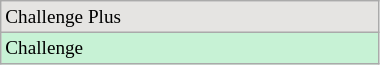<table class=wikitable style=font-size:80%;width:20%>
<tr bgcolor=#e5e4e2>
<td>Challenge Plus</td>
</tr>
<tr bgcolor=#c7f2d5>
<td>Challenge</td>
</tr>
</table>
